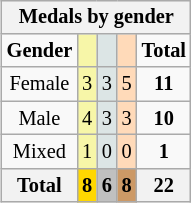<table class=wikitable style="font-size:85%; float:right;text-align:center">
<tr bgcolor=EFEFEF>
<th colspan=6>Medals by gender</th>
</tr>
<tr>
<td><strong>Gender</strong></td>
<td bgcolor=F7F6A8></td>
<td bgcolor=DCE5E5></td>
<td bgcolor=FFDAB9></td>
<td><strong>Total</strong></td>
</tr>
<tr>
<td>Female</td>
<td bgcolor=F7F6A8>3</td>
<td bgcolor=DCE5E5>3</td>
<td bgcolor=FFDAB9>5</td>
<td><strong>11</strong></td>
</tr>
<tr>
<td>Male</td>
<td bgcolor=F7F6A8>4</td>
<td bgcolor=DCE5E5>3</td>
<td bgcolor=FFDAB9>3</td>
<td><strong>10</strong></td>
</tr>
<tr>
<td>Mixed</td>
<td bgcolor=F7F6A8>1</td>
<td bgcolor=DCE5E5>0</td>
<td bgcolor=FFDAB9>0</td>
<td><strong>1</strong></td>
</tr>
<tr>
<th>Total</th>
<th style=background:gold>8</th>
<th style=background:silver>6</th>
<th style=background:#C96>8</th>
<th>22</th>
</tr>
</table>
